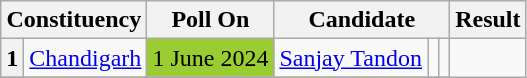<table class="wikitable " style="text-align:center;">
<tr>
<th colspan="2">Constituency</th>
<th>Poll On</th>
<th colspan="3">Candidate</th>
<th>Result</th>
</tr>
<tr>
<th>1</th>
<td><a href='#'>Chandigarh</a></td>
<td bgcolor=#9ACD32>1 June 2024</td>
<td><a href='#'>Sanjay Tandon</a></td>
<td></td>
<td></td>
</tr>
<tr>
</tr>
</table>
